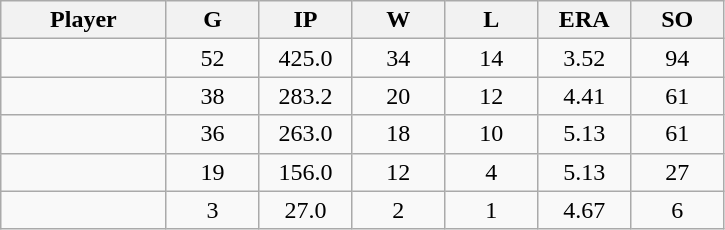<table class="wikitable sortable">
<tr>
<th bgcolor="#DDDDFF" width="16%">Player</th>
<th bgcolor="#DDDDFF" width="9%">G</th>
<th bgcolor="#DDDDFF" width="9%">IP</th>
<th bgcolor="#DDDDFF" width="9%">W</th>
<th bgcolor="#DDDDFF" width="9%">L</th>
<th bgcolor="#DDDDFF" width="9%">ERA</th>
<th bgcolor="#DDDDFF" width="9%">SO</th>
</tr>
<tr align="center">
<td></td>
<td>52</td>
<td>425.0</td>
<td>34</td>
<td>14</td>
<td>3.52</td>
<td>94</td>
</tr>
<tr align="center">
<td></td>
<td>38</td>
<td>283.2</td>
<td>20</td>
<td>12</td>
<td>4.41</td>
<td>61</td>
</tr>
<tr align="center">
<td></td>
<td>36</td>
<td>263.0</td>
<td>18</td>
<td>10</td>
<td>5.13</td>
<td>61</td>
</tr>
<tr align="center">
<td></td>
<td>19</td>
<td>156.0</td>
<td>12</td>
<td>4</td>
<td>5.13</td>
<td>27</td>
</tr>
<tr align="center">
<td></td>
<td>3</td>
<td>27.0</td>
<td>2</td>
<td>1</td>
<td>4.67</td>
<td>6</td>
</tr>
</table>
